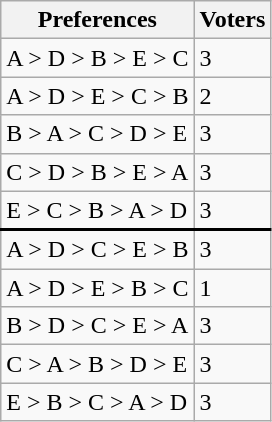<table class="wikitable">
<tr>
<th>Preferences</th>
<th>Voters</th>
</tr>
<tr>
<td>A > D > B > E > C</td>
<td>3</td>
</tr>
<tr>
<td>A > D > E > C > B</td>
<td>2</td>
</tr>
<tr>
<td>B > A > C > D > E</td>
<td>3</td>
</tr>
<tr>
<td>C > D > B > E > A</td>
<td>3</td>
</tr>
<tr>
<td>E > C > B > A > D</td>
<td>3</td>
</tr>
<tr style="border-top: 2px black solid">
<td>A > D > C > E > B</td>
<td>3</td>
</tr>
<tr>
<td>A > D > E > B > C</td>
<td>1</td>
</tr>
<tr>
<td>B > D > C > E > A</td>
<td>3</td>
</tr>
<tr>
<td>C > A > B > D > E</td>
<td>3</td>
</tr>
<tr>
<td>E > B > C > A > D</td>
<td>3</td>
</tr>
</table>
